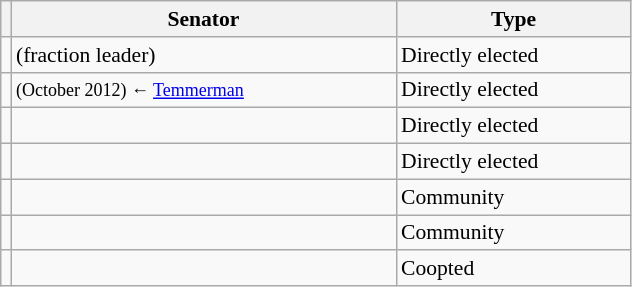<table class="sortable wikitable" style="text-align:left; font-size:90%">
<tr>
<th></th>
<th width="250">Senator</th>
<th width="150">Type</th>
</tr>
<tr>
<td></td>
<td align=left> (fraction leader)</td>
<td>Directly elected</td>
</tr>
<tr>
<td></td>
<td align=left> <small>(October 2012) ← <a href='#'>Temmerman</a></small></td>
<td>Directly elected</td>
</tr>
<tr>
<td></td>
<td align=left></td>
<td>Directly elected</td>
</tr>
<tr>
<td></td>
<td align=left></td>
<td>Directly elected</td>
</tr>
<tr>
<td></td>
<td align=left></td>
<td>Community</td>
</tr>
<tr>
<td></td>
<td align=left></td>
<td>Community</td>
</tr>
<tr>
<td></td>
<td align=left></td>
<td>Coopted</td>
</tr>
</table>
